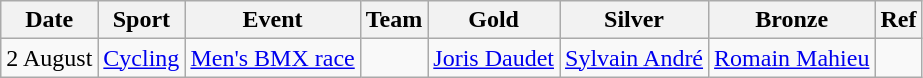<table class="wikitable sortable">
<tr>
<th>Date</th>
<th>Sport</th>
<th>Event</th>
<th>Team</th>
<th>Gold</th>
<th>Silver</th>
<th>Bronze</th>
<th>Ref</th>
</tr>
<tr>
<td>2 August</td>
<td><a href='#'>Cycling</a></td>
<td><a href='#'>Men's BMX race</a></td>
<td></td>
<td><a href='#'>Joris Daudet</a></td>
<td><a href='#'>Sylvain André</a></td>
<td><a href='#'>Romain Mahieu</a></td>
<td></td>
</tr>
</table>
